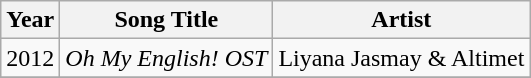<table class="wikitable">
<tr>
<th>Year</th>
<th>Song Title</th>
<th>Artist</th>
</tr>
<tr>
<td>2012</td>
<td><em>Oh My English! OST</em></td>
<td>Liyana Jasmay & Altimet</td>
</tr>
<tr>
</tr>
</table>
